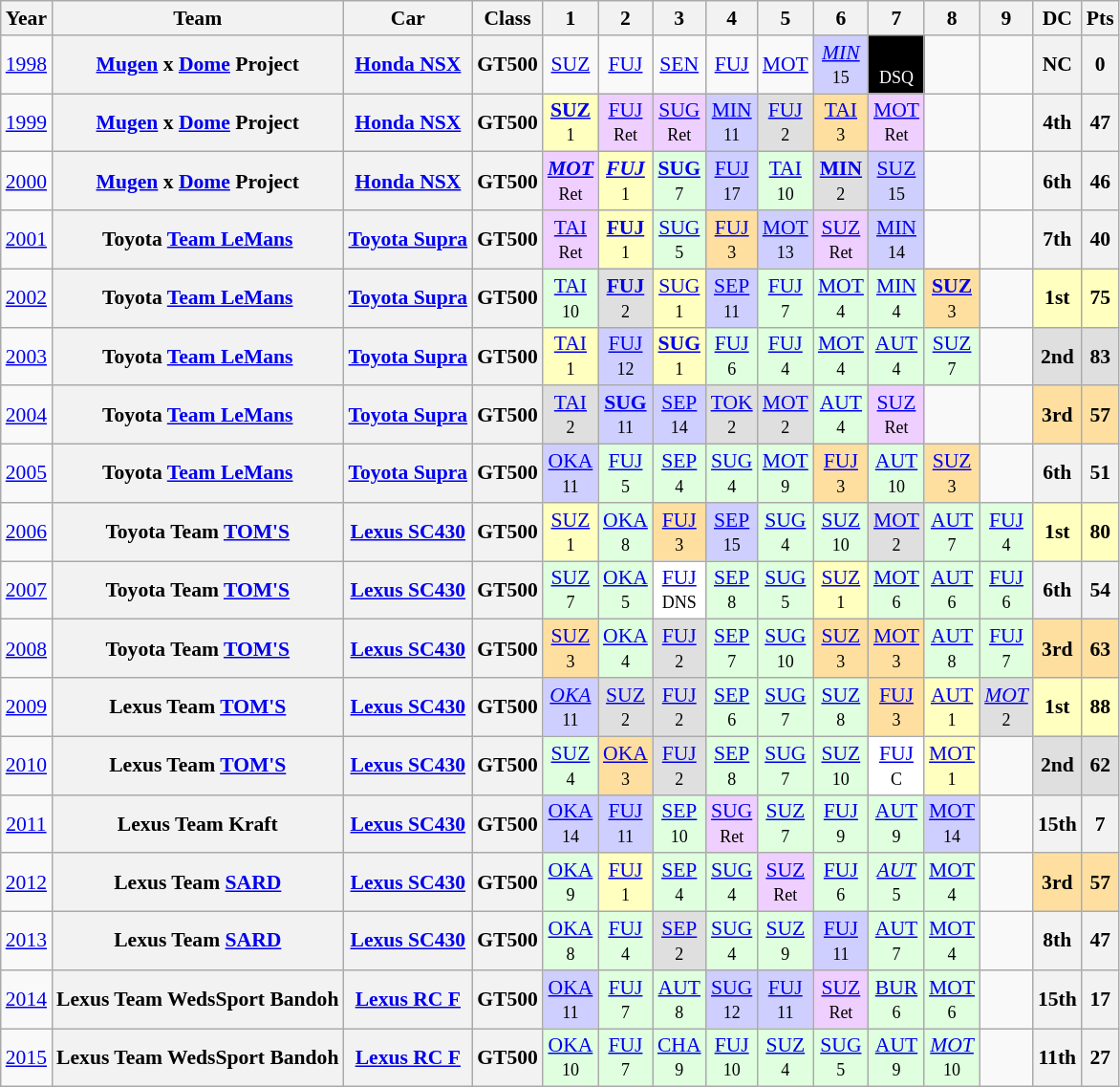<table class="wikitable" style="text-align:center; font-size:90%">
<tr>
<th>Year</th>
<th>Team</th>
<th>Car</th>
<th>Class</th>
<th>1</th>
<th>2</th>
<th>3</th>
<th>4</th>
<th>5</th>
<th>6</th>
<th>7</th>
<th>8</th>
<th>9</th>
<th>DC</th>
<th>Pts</th>
</tr>
<tr>
<td><a href='#'>1998</a></td>
<th><a href='#'>Mugen</a> x <a href='#'>Dome</a> Project</th>
<th><a href='#'>Honda NSX</a></th>
<th>GT500</th>
<td><a href='#'>SUZ</a></td>
<td><a href='#'>FUJ</a></td>
<td><a href='#'>SEN</a></td>
<td><a href='#'>FUJ</a></td>
<td><a href='#'>MOT</a></td>
<td style="background:#CFCFFF;"><em><a href='#'>MIN</a></em><br><small>15</small></td>
<td style="background:#000000; color:#ffffff"><a href='#'></a><br><small>DSQ</small></td>
<td></td>
<td></td>
<th>NC</th>
<th>0</th>
</tr>
<tr>
<td><a href='#'>1999</a></td>
<th><a href='#'>Mugen</a> x <a href='#'>Dome</a> Project</th>
<th><a href='#'>Honda NSX</a></th>
<th>GT500</th>
<td style="background:#FFFFBF;"><strong><a href='#'>SUZ</a></strong><br><small>1</small></td>
<td style="background:#EFCFFF;"><a href='#'>FUJ</a><br><small>Ret</small></td>
<td style="background:#EFCFFF;"><a href='#'>SUG</a><br><small>Ret</small></td>
<td style="background:#CFCFFF;"><a href='#'>MIN</a><br><small>11</small></td>
<td style="background:#DFDFDF;"><a href='#'>FUJ</a><br><small>2</small></td>
<td style="background:#FFDF9F;"><a href='#'>TAI</a><br><small>3</small></td>
<td style="background:#EFCFFF;"><a href='#'>MOT</a><br><small>Ret</small></td>
<td></td>
<td></td>
<th>4th</th>
<th>47</th>
</tr>
<tr>
<td><a href='#'>2000</a></td>
<th><a href='#'>Mugen</a> x <a href='#'>Dome</a> Project</th>
<th><a href='#'>Honda NSX</a></th>
<th>GT500</th>
<td style="background:#EFCFFF;"><strong><em><a href='#'>MOT</a></em></strong><br><small>Ret</small></td>
<td style="background:#FFFFBF;"><strong><em><a href='#'>FUJ</a></em></strong><br><small>1</small></td>
<td style="background:#DFFFDF;"><strong><a href='#'>SUG</a></strong><br><small>7</small></td>
<td style="background:#CFCFFF;"><a href='#'>FUJ</a><br><small>17</small></td>
<td style="background:#DFFFDF;"><a href='#'>TAI</a><br><small>10</small></td>
<td style="background:#DFDFDF;"><strong><a href='#'>MIN</a></strong><br><small>2</small></td>
<td style="background:#CFCFFF;"><a href='#'>SUZ</a><br><small>15</small></td>
<td></td>
<td></td>
<th>6th</th>
<th>46</th>
</tr>
<tr>
<td><a href='#'>2001</a></td>
<th>Toyota <a href='#'>Team LeMans</a></th>
<th><a href='#'>Toyota Supra</a></th>
<th>GT500</th>
<td style="background:#EFCFFF;"><a href='#'>TAI</a><br><small>Ret</small></td>
<td style="background:#FFFFBF;"><strong><a href='#'>FUJ</a></strong><br><small>1</small></td>
<td style="background:#DFFFDF;"><a href='#'>SUG</a><br><small>5</small></td>
<td style="background:#FFDF9F;"><a href='#'>FUJ</a><br><small>3</small></td>
<td style="background:#CFCFFF;"><a href='#'>MOT</a><br><small>13</small></td>
<td style="background:#EFCFFF;"><a href='#'>SUZ</a><br><small>Ret</small></td>
<td style="background:#CFCFFF;"><a href='#'>MIN</a><br><small>14</small></td>
<td></td>
<td></td>
<th>7th</th>
<th>40</th>
</tr>
<tr>
<td><a href='#'>2002</a></td>
<th>Toyota <a href='#'>Team LeMans</a></th>
<th><a href='#'>Toyota Supra</a></th>
<th>GT500</th>
<td style="background:#DFFFDF;"><a href='#'>TAI</a><br><small>10</small></td>
<td style="background:#DFDFDF;"><strong><a href='#'>FUJ</a></strong><br><small>2</small></td>
<td style="background:#FFFFBF;"><a href='#'>SUG</a><br><small>1</small></td>
<td style="background:#CFCFFF;"><a href='#'>SEP</a><br><small>11</small></td>
<td style="background:#DFFFDF;"><a href='#'>FUJ</a><br><small>7</small></td>
<td style="background:#DFFFDF;"><a href='#'>MOT</a><br><small>4</small></td>
<td style="background:#DFFFDF;"><a href='#'>MIN</a><br><small>4</small></td>
<td style="background:#FFDF9F;"><strong><a href='#'>SUZ</a></strong><br><small>3</small></td>
<td></td>
<td style="background:#FFFFBF;"><strong>1st</strong></td>
<td style="background:#FFFFBF;"><strong>75</strong></td>
</tr>
<tr>
<td><a href='#'>2003</a></td>
<th>Toyota <a href='#'>Team LeMans</a></th>
<th><a href='#'>Toyota Supra</a></th>
<th>GT500</th>
<td style="background:#FFFFBF;"><a href='#'>TAI</a><br><small>1</small></td>
<td style="background:#CFCFFF;"><a href='#'>FUJ</a><br><small>12</small></td>
<td style="background:#FFFFBF;"><strong><a href='#'>SUG</a></strong><br><small>1</small></td>
<td style="background:#DFFFDF;"><a href='#'>FUJ</a><br><small>6</small></td>
<td style="background:#DFFFDF;"><a href='#'>FUJ</a><br><small>4</small></td>
<td style="background:#DFFFDF;"><a href='#'>MOT</a><br><small>4</small></td>
<td style="background:#DFFFDF;"><a href='#'>AUT</a><br><small>4</small></td>
<td style="background:#DFFFDF;"><a href='#'>SUZ</a><br><small>7</small></td>
<td></td>
<td style="background:#DFDFDF;"><strong>2nd</strong></td>
<td style="background:#DFDFDF;"><strong>83</strong></td>
</tr>
<tr>
<td><a href='#'>2004</a></td>
<th>Toyota <a href='#'>Team LeMans</a></th>
<th><a href='#'>Toyota Supra</a></th>
<th>GT500</th>
<td style="background:#DFDFDF;"><a href='#'>TAI</a><br><small>2</small></td>
<td style="background:#CFCFFF;"><strong><a href='#'>SUG</a></strong><br><small>11</small></td>
<td style="background:#CFCFFF;"><a href='#'>SEP</a><br><small>14</small></td>
<td style="background:#DFDFDF;"><a href='#'>TOK</a><br><small>2</small></td>
<td style="background:#DFDFDF;"><a href='#'>MOT</a><br><small>2</small></td>
<td style="background:#DFFFDF;"><a href='#'>AUT</a><br><small>4</small></td>
<td style="background:#EFCFFF;"><a href='#'>SUZ</a><br><small>Ret</small></td>
<td></td>
<td></td>
<td style="background:#FFDF9F;"><strong>3rd</strong></td>
<td style="background:#FFDF9F;"><strong>57</strong></td>
</tr>
<tr>
<td><a href='#'>2005</a></td>
<th>Toyota <a href='#'>Team LeMans</a></th>
<th><a href='#'>Toyota Supra</a></th>
<th>GT500</th>
<td style="background:#CFCFFF;"><a href='#'>OKA</a><br><small>11</small></td>
<td style="background:#DFFFDF;"><a href='#'>FUJ</a><br><small>5</small></td>
<td style="background:#DFFFDF;"><a href='#'>SEP</a><br><small>4</small></td>
<td style="background:#DFFFDF;"><a href='#'>SUG</a><br><small>4</small></td>
<td style="background:#DFFFDF;"><a href='#'>MOT</a><br><small>9</small></td>
<td style="background:#FFDF9F;"><a href='#'>FUJ</a><br><small>3</small></td>
<td style="background:#DFFFDF;"><a href='#'>AUT</a><br><small>10</small></td>
<td style="background:#FFDF9F;"><a href='#'>SUZ</a><br><small>3</small></td>
<td></td>
<th>6th</th>
<th>51</th>
</tr>
<tr>
<td><a href='#'>2006</a></td>
<th>Toyota Team <a href='#'>TOM'S</a></th>
<th><a href='#'>Lexus SC430</a></th>
<th>GT500</th>
<td style="background:#FFFFBF;"><a href='#'>SUZ</a><br><small>1</small></td>
<td style="background:#DFFFDF;"><a href='#'>OKA</a><br><small>8</small></td>
<td style="background:#FFDF9F;"><a href='#'>FUJ</a><br><small>3</small></td>
<td style="background:#CFCFFF;"><a href='#'>SEP</a><br><small>15</small></td>
<td style="background:#DFFFDF;"><a href='#'>SUG</a><br><small>4</small></td>
<td style="background:#DFFFDF;"><a href='#'>SUZ</a><br><small>10</small></td>
<td style="background:#DFDFDF;"><a href='#'>MOT</a><br><small>2</small></td>
<td style="background:#DFFFDF;"><a href='#'>AUT</a><br><small>7</small></td>
<td style="background:#DFFFDF;"><a href='#'>FUJ</a><br><small>4</small></td>
<td style="background:#FFFFBF;"><strong>1st</strong></td>
<td style="background:#FFFFBF;"><strong>80</strong></td>
</tr>
<tr>
<td><a href='#'>2007</a></td>
<th>Toyota Team <a href='#'>TOM'S</a></th>
<th><a href='#'>Lexus SC430</a></th>
<th>GT500</th>
<td style="background:#DFFFDF;"><a href='#'>SUZ</a><br><small>7</small></td>
<td style="background:#DFFFDF;"><a href='#'>OKA</a><br><small>5</small></td>
<td style="background:#FFFFFF;"><a href='#'>FUJ</a><br><small>DNS</small></td>
<td style="background:#DFFFDF;"><a href='#'>SEP</a><br><small>8</small></td>
<td style="background:#DFFFDF;"><a href='#'>SUG</a><br><small>5</small></td>
<td style="background:#FFFFBF;"><a href='#'>SUZ</a><br><small>1</small></td>
<td style="background:#DFFFDF;"><a href='#'>MOT</a><br><small>6</small></td>
<td style="background:#DFFFDF;"><a href='#'>AUT</a><br><small>6</small></td>
<td style="background:#DFFFDF;"><a href='#'>FUJ</a><br><small>6</small></td>
<th>6th</th>
<th>54</th>
</tr>
<tr>
<td><a href='#'>2008</a></td>
<th>Toyota Team <a href='#'>TOM'S</a></th>
<th><a href='#'>Lexus SC430</a></th>
<th>GT500</th>
<td style="background:#FFDF9F;"><a href='#'>SUZ</a><br><small>3</small></td>
<td style="background:#DFFFDF;"><a href='#'>OKA</a><br><small>4</small></td>
<td style="background:#DFDFDF;"><a href='#'>FUJ</a><br><small>2</small></td>
<td style="background:#DFFFDF;"><a href='#'>SEP</a><br><small>7</small></td>
<td style="background:#DFFFDF;"><a href='#'>SUG</a><br><small>10</small></td>
<td style="background:#FFDF9F;"><a href='#'>SUZ</a><br><small>3</small></td>
<td style="background:#FFDF9F;"><a href='#'>MOT</a><br><small>3</small></td>
<td style="background:#DFFFDF;"><a href='#'>AUT</a><br><small>8</small></td>
<td style="background:#DFFFDF;"><a href='#'>FUJ</a><br><small>7</small></td>
<td style="background:#FFDF9F;"><strong>3rd</strong></td>
<td style="background:#FFDF9F;"><strong>63</strong></td>
</tr>
<tr>
<td><a href='#'>2009</a></td>
<th>Lexus Team <a href='#'>TOM'S</a></th>
<th><a href='#'>Lexus SC430</a></th>
<th>GT500</th>
<td style="background:#CFCFFF;"><em><a href='#'>OKA</a></em><br><small>11</small></td>
<td style="background:#DFDFDF;"><a href='#'>SUZ</a><br><small>2</small></td>
<td style="background:#DFDFDF;"><a href='#'>FUJ</a><br><small>2</small></td>
<td style="background:#DFFFDF;"><a href='#'>SEP</a><br><small>6</small></td>
<td style="background:#DFFFDF;"><a href='#'>SUG</a><br><small>7</small></td>
<td style="background:#DFFFDF;"><a href='#'>SUZ</a><br><small>8</small></td>
<td style="background:#FFDF9F;"><a href='#'>FUJ</a><br><small>3</small></td>
<td style="background:#FFFFBF;"><a href='#'>AUT</a><br><small>1</small></td>
<td style="background:#DFDFDF;"><em><a href='#'>MOT</a></em><br><small>2</small></td>
<td style="background:#FFFFBF;"><strong>1st</strong></td>
<td style="background:#FFFFBF;"><strong>88</strong></td>
</tr>
<tr>
<td><a href='#'>2010</a></td>
<th>Lexus Team <a href='#'>TOM'S</a></th>
<th><a href='#'>Lexus SC430</a></th>
<th>GT500</th>
<td style="background:#DFFFDF;"><a href='#'>SUZ</a><br><small>4</small></td>
<td style="background:#FFDF9F;"><a href='#'>OKA</a><br><small>3</small></td>
<td style="background:#DFDFDF;"><a href='#'>FUJ</a><br><small>2</small></td>
<td style="background:#DFFFDF;"><a href='#'>SEP</a><br><small>8</small></td>
<td style="background:#DFFFDF;"><a href='#'>SUG</a><br><small>7</small></td>
<td style="background:#DFFFDF;"><a href='#'>SUZ</a><br><small>10</small></td>
<td style="background:#FFFFFF;"><a href='#'>FUJ</a><br><small>C</small></td>
<td style="background:#FFFFBF;"><a href='#'>MOT</a><br><small>1</small></td>
<td></td>
<td style="background:#DFDFDF;"><strong>2nd</strong></td>
<td style="background:#DFDFDF;"><strong>62</strong></td>
</tr>
<tr>
<td><a href='#'>2011</a></td>
<th>Lexus Team Kraft</th>
<th><a href='#'>Lexus SC430</a></th>
<th>GT500</th>
<td style="background:#CFCFFF;"><a href='#'>OKA</a><br><small>14</small></td>
<td style="background:#CFCFFF;"><a href='#'>FUJ</a><br><small>11</small></td>
<td style="background:#DFFFDF;"><a href='#'>SEP</a><br><small>10</small></td>
<td style="background:#EFCFFF;"><a href='#'>SUG</a><br><small>Ret</small></td>
<td style="background:#DFFFDF;"><a href='#'>SUZ</a><br><small>7</small></td>
<td style="background:#DFFFDF;"><a href='#'>FUJ</a><br><small>9</small></td>
<td style="background:#DFFFDF;"><a href='#'>AUT</a><br><small>9</small></td>
<td style="background:#CFCFFF;"><a href='#'>MOT</a><br><small>14</small></td>
<td></td>
<th>15th</th>
<th>7</th>
</tr>
<tr>
<td><a href='#'>2012</a></td>
<th>Lexus Team <a href='#'>SARD</a></th>
<th><a href='#'>Lexus SC430</a></th>
<th>GT500</th>
<td style="background:#DFFFDF;"><a href='#'>OKA</a><br><small>9</small></td>
<td style="background:#FFFFBF;"><a href='#'>FUJ</a><br><small>1</small></td>
<td style="background:#DFFFDF;"><a href='#'>SEP</a><br><small>4</small></td>
<td style="background:#DFFFDF;"><a href='#'>SUG</a><br><small>4</small></td>
<td style="background:#EFCFFF;"><a href='#'>SUZ</a><br><small>Ret</small></td>
<td style="background:#DFFFDF;"><a href='#'>FUJ</a><br><small>6</small></td>
<td style="background:#DFFFDF;"><em><a href='#'>AUT</a></em><br><small>5</small></td>
<td style="background:#DFFFDF;"><a href='#'>MOT</a><br><small>4</small></td>
<td></td>
<td style="background:#FFDF9F;"><strong>3rd</strong></td>
<td style="background:#FFDF9F;"><strong>57</strong></td>
</tr>
<tr>
<td><a href='#'>2013</a></td>
<th>Lexus Team <a href='#'>SARD</a></th>
<th><a href='#'>Lexus SC430</a></th>
<th>GT500</th>
<td style="background:#DFFFDF;"><a href='#'>OKA</a><br><small>8</small></td>
<td style="background:#DFFFDF;"><a href='#'>FUJ</a><br><small>4</small></td>
<td style="background:#DFDFDF;"><a href='#'>SEP</a><br><small>2</small></td>
<td style="background:#DFFFDF;"><a href='#'>SUG</a><br><small>4</small></td>
<td style="background:#DFFFDF;"><a href='#'>SUZ</a><br><small>9</small></td>
<td style="background:#CFCFFF;"><a href='#'>FUJ</a><br><small>11</small></td>
<td style="background:#DFFFDF;"><a href='#'>AUT</a><br><small>7</small></td>
<td style="background:#DFFFDF;"><a href='#'>MOT</a><br><small>4</small></td>
<td></td>
<th>8th</th>
<th>47</th>
</tr>
<tr>
<td><a href='#'>2014</a></td>
<th>Lexus Team WedsSport Bandoh</th>
<th><a href='#'>Lexus RC F</a></th>
<th>GT500</th>
<td style="background:#CFCFFF;"><a href='#'>OKA</a><br><small>11</small></td>
<td style="background:#DFFFDF;"><a href='#'>FUJ</a><br><small>7</small></td>
<td style="background:#DFFFDF;"><a href='#'>AUT</a><br><small>8</small></td>
<td style="background:#CFCFFF;"><a href='#'>SUG</a><br><small>12</small></td>
<td style="background:#CFCFFF;"><a href='#'>FUJ</a><br><small>11</small></td>
<td style="background:#EFCFFF;"><a href='#'>SUZ</a><br><small>Ret</small></td>
<td style="background:#DFFFDF;"><a href='#'>BUR</a><br><small>6</small></td>
<td style="background:#DFFFDF;"><a href='#'>MOT</a><br><small>6</small></td>
<td></td>
<th>15th</th>
<th>17</th>
</tr>
<tr>
<td><a href='#'>2015</a></td>
<th>Lexus Team WedsSport Bandoh</th>
<th><a href='#'>Lexus RC F</a></th>
<th>GT500</th>
<td style="background:#DFFFDF;"><a href='#'>OKA</a><br><small>10</small></td>
<td style="background:#DFFFDF;"><a href='#'>FUJ</a><br><small>7</small></td>
<td style="background:#DFFFDF;"><a href='#'>CHA</a><br><small>9</small></td>
<td style="background:#DFFFDF;"><a href='#'>FUJ</a><br><small>10</small></td>
<td style="background:#DFFFDF;"><a href='#'>SUZ</a><br><small>4</small></td>
<td style="background:#DFFFDF;"><a href='#'>SUG</a><br><small>5</small></td>
<td style="background:#DFFFDF;"><a href='#'>AUT</a><br><small>9</small></td>
<td style="background:#DFFFDF;"><em><a href='#'>MOT</a></em><br><small>10</small></td>
<td></td>
<th>11th</th>
<th>27</th>
</tr>
</table>
